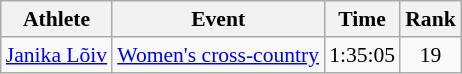<table class=wikitable style=font-size:90%;text-align:center>
<tr>
<th>Athlete</th>
<th>Event</th>
<th>Time</th>
<th>Rank</th>
</tr>
<tr align=center>
<td align=left><a href='#'>Janika Lõiv</a></td>
<td align=left><a href='#'>Women's cross-country</a></td>
<td>1:35:05</td>
<td>19</td>
</tr>
</table>
